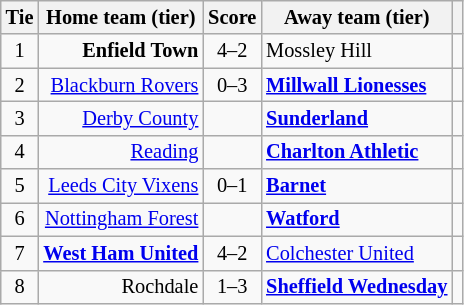<table class="wikitable" style="text-align:center; font-size:85%">
<tr>
<th>Tie</th>
<th>Home team (tier)</th>
<th>Score</th>
<th>Away team (tier)</th>
<th></th>
</tr>
<tr>
<td>1</td>
<td style="text-align: right;"><strong>Enfield Town</strong></td>
<td style="text-align: center;">4–2</td>
<td style="text-align: left;">Mossley Hill</td>
<td></td>
</tr>
<tr>
<td>2</td>
<td style="text-align: right;"><a href='#'>Blackburn Rovers</a></td>
<td style="text-align: center;">0–3</td>
<td style="text-align: left;"><strong><a href='#'>Millwall Lionesses</a></strong></td>
<td></td>
</tr>
<tr>
<td>3</td>
<td style="text-align: right;"><a href='#'>Derby County</a></td>
<td style="text-align: center;"></td>
<td style="text-align: left;"><strong><a href='#'>Sunderland</a></strong></td>
<td></td>
</tr>
<tr>
<td>4</td>
<td style="text-align: right;"><a href='#'>Reading</a></td>
<td style="text-align: center;"></td>
<td style="text-align: left;"><strong><a href='#'>Charlton Athletic</a></strong></td>
<td></td>
</tr>
<tr>
<td>5</td>
<td style="text-align: right;"><a href='#'>Leeds City Vixens</a></td>
<td style="text-align: center;">0–1</td>
<td style="text-align: left;"><strong><a href='#'>Barnet</a></strong></td>
<td></td>
</tr>
<tr>
<td>6</td>
<td style="text-align: right;"><a href='#'>Nottingham Forest</a></td>
<td style="text-align: center;"></td>
<td style="text-align: left;"><strong><a href='#'>Watford</a></strong></td>
<td></td>
</tr>
<tr>
<td>7</td>
<td style="text-align: right;"><strong><a href='#'>West Ham United</a></strong></td>
<td style="text-align: center;">4–2</td>
<td style="text-align: left;"><a href='#'>Colchester United</a></td>
<td></td>
</tr>
<tr>
<td>8</td>
<td style="text-align: right;">Rochdale</td>
<td style="text-align: center;">1–3</td>
<td style="text-align: left;"><strong><a href='#'>Sheffield Wednesday</a></strong></td>
<td></td>
</tr>
</table>
